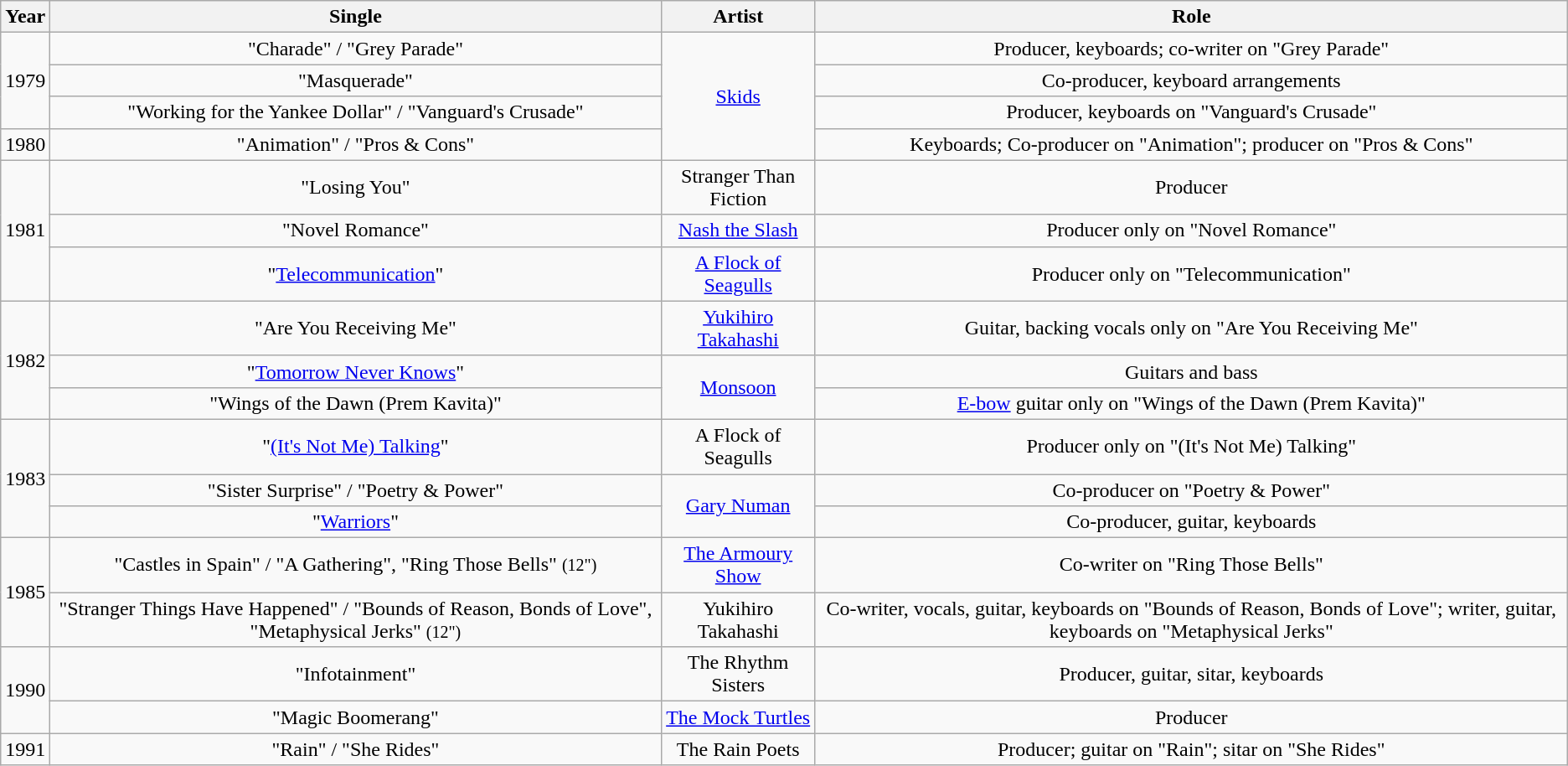<table class="wikitable plainrowheaders" style="text-align:center;">
<tr>
<th scope="col">Year</th>
<th scope="col">Single</th>
<th scope="col">Artist</th>
<th scope="col">Role</th>
</tr>
<tr>
<td rowspan="3">1979</td>
<td>"Charade" / "Grey Parade"</td>
<td rowspan="4"><a href='#'>Skids</a></td>
<td>Producer, keyboards; co-writer on "Grey Parade"</td>
</tr>
<tr>
<td>"Masquerade"</td>
<td>Co-producer, keyboard arrangements</td>
</tr>
<tr>
<td>"Working for the Yankee Dollar" / "Vanguard's Crusade"</td>
<td>Producer, keyboards on "Vanguard's Crusade"</td>
</tr>
<tr>
<td>1980</td>
<td>"Animation" / "Pros & Cons"</td>
<td>Keyboards; Co-producer on "Animation"; producer on "Pros & Cons"</td>
</tr>
<tr>
<td rowspan="3">1981</td>
<td>"Losing You"</td>
<td>Stranger Than Fiction</td>
<td>Producer</td>
</tr>
<tr>
<td>"Novel Romance"</td>
<td><a href='#'>Nash the Slash</a></td>
<td>Producer only on "Novel Romance"</td>
</tr>
<tr>
<td>"<a href='#'>Telecommunication</a>"</td>
<td><a href='#'>A Flock of Seagulls</a></td>
<td>Producer only on "Telecommunication"</td>
</tr>
<tr>
<td rowspan="3">1982</td>
<td>"Are You Receiving Me"</td>
<td><a href='#'>Yukihiro Takahashi</a></td>
<td>Guitar, backing vocals only on "Are You Receiving Me"</td>
</tr>
<tr>
<td>"<a href='#'>Tomorrow Never Knows</a>"</td>
<td rowspan="2"><a href='#'>Monsoon</a></td>
<td>Guitars and bass</td>
</tr>
<tr>
<td>"Wings of the Dawn (Prem Kavita)"</td>
<td><a href='#'>E-bow</a> guitar only on "Wings of the Dawn (Prem Kavita)"</td>
</tr>
<tr>
<td rowspan="3">1983</td>
<td>"<a href='#'>(It's Not Me) Talking</a>"</td>
<td>A Flock of Seagulls</td>
<td>Producer only on "(It's Not Me) Talking"</td>
</tr>
<tr>
<td>"Sister Surprise" / "Poetry & Power"</td>
<td rowspan="2"><a href='#'>Gary Numan</a></td>
<td>Co-producer on "Poetry & Power"</td>
</tr>
<tr>
<td>"<a href='#'>Warriors</a>"</td>
<td>Co-producer, guitar, keyboards</td>
</tr>
<tr>
<td rowspan="2">1985</td>
<td>"Castles in Spain" / "A Gathering", "Ring Those Bells" <small>(12")</small></td>
<td><a href='#'>The Armoury Show</a></td>
<td>Co-writer on "Ring Those Bells"</td>
</tr>
<tr>
<td>"Stranger Things Have Happened" / "Bounds of Reason, Bonds of Love", "Metaphysical Jerks" <small>(12")</small></td>
<td>Yukihiro Takahashi</td>
<td>Co-writer, vocals, guitar, keyboards on "Bounds of Reason, Bonds of Love"; writer, guitar, keyboards on "Metaphysical Jerks"</td>
</tr>
<tr>
<td rowspan="2">1990</td>
<td>"Infotainment"</td>
<td>The Rhythm Sisters</td>
<td>Producer, guitar, sitar, keyboards</td>
</tr>
<tr>
<td>"Magic Boomerang"</td>
<td><a href='#'>The Mock Turtles</a></td>
<td>Producer</td>
</tr>
<tr>
<td>1991</td>
<td>"Rain" / "She Rides"</td>
<td>The Rain Poets</td>
<td>Producer; guitar on "Rain"; sitar on  "She Rides"</td>
</tr>
</table>
